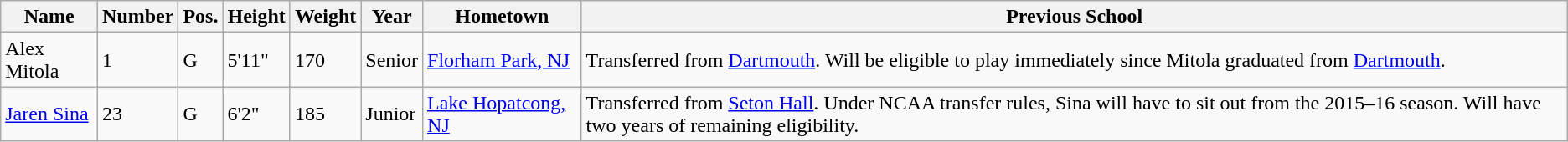<table class="wikitable sortable">
<tr>
<th>Name</th>
<th>Number</th>
<th>Pos.</th>
<th>Height</th>
<th>Weight</th>
<th>Year</th>
<th>Hometown</th>
<th class="unsortable">Previous School</th>
</tr>
<tr>
<td>Alex Mitola</td>
<td>1</td>
<td>G</td>
<td>5'11"</td>
<td>170</td>
<td>Senior</td>
<td><a href='#'>Florham Park, NJ</a></td>
<td>Transferred from <a href='#'>Dartmouth</a>. Will be eligible to play immediately since Mitola graduated from <a href='#'>Dartmouth</a>.</td>
</tr>
<tr>
<td><a href='#'>Jaren Sina</a></td>
<td>23</td>
<td>G</td>
<td>6'2"</td>
<td>185</td>
<td>Junior</td>
<td><a href='#'>Lake Hopatcong, NJ</a></td>
<td>Transferred from <a href='#'>Seton Hall</a>. Under NCAA transfer rules, Sina will have to sit out from the 2015–16 season. Will have two years of remaining eligibility.</td>
</tr>
</table>
